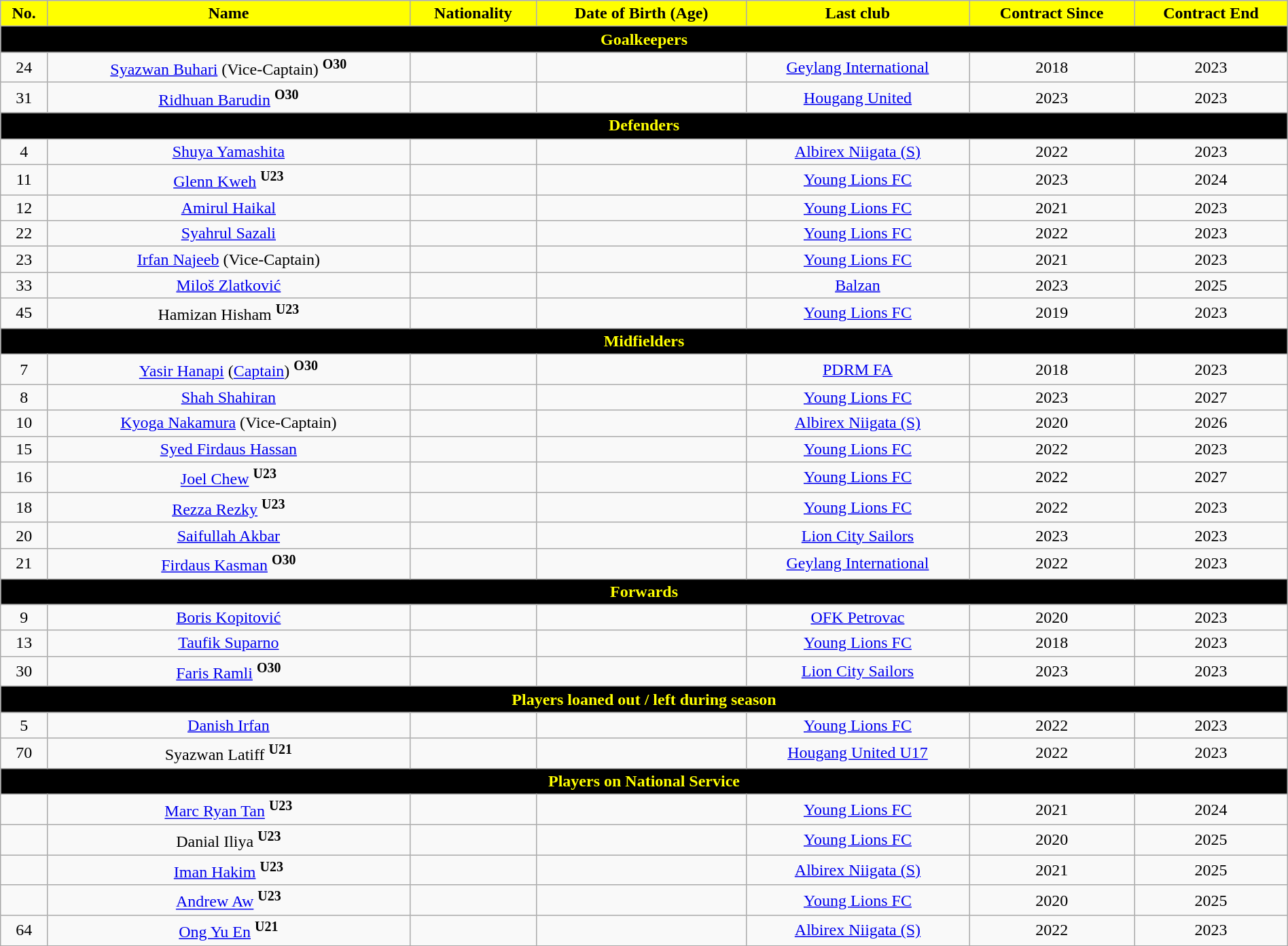<table class="wikitable" style="text-align:center; font-size:100%; width:100%;">
<tr>
<th style="background:#FFFF00; color:black; text-align:center;">No.</th>
<th style="background:#FFFF00; color:black; text-align:center;">Name</th>
<th style="background:#FFFF00; color:black; text-align:center;">Nationality</th>
<th style="background:#FFFF00; color:black; text-align:center;">Date of Birth (Age)</th>
<th style="background:#FFFF00; color:black; text-align:center;">Last club</th>
<th style="background:#FFFF00; color:black; text-align:center;">Contract Since</th>
<th style="background:#FFFF00; color:black; text-align:center;">Contract End</th>
</tr>
<tr>
<th colspan="7" style="background:black; color:yellow; text-align:center;">Goalkeepers</th>
</tr>
<tr>
<td>24</td>
<td><a href='#'>Syazwan Buhari</a> (Vice-Captain) <sup><strong>O30</strong></sup></td>
<td></td>
<td></td>
<td> <a href='#'>Geylang International</a></td>
<td>2018</td>
<td>2023</td>
</tr>
<tr>
<td>31</td>
<td><a href='#'>Ridhuan Barudin</a> <sup><strong>O30</strong></sup></td>
<td></td>
<td></td>
<td> <a href='#'>Hougang United</a></td>
<td>2023</td>
<td>2023</td>
</tr>
<tr>
<th colspan="7" style="background:black; color:yellow; text-align:center;">Defenders</th>
</tr>
<tr>
<td>4</td>
<td><a href='#'>Shuya Yamashita</a></td>
<td></td>
<td></td>
<td> <a href='#'>Albirex Niigata (S)</a></td>
<td>2022</td>
<td>2023</td>
</tr>
<tr>
<td>11</td>
<td><a href='#'>Glenn Kweh</a> <sup><strong>U23</strong></sup></td>
<td></td>
<td></td>
<td> <a href='#'>Young Lions FC</a></td>
<td>2023</td>
<td>2024</td>
</tr>
<tr>
<td>12</td>
<td><a href='#'>Amirul Haikal</a></td>
<td></td>
<td></td>
<td> <a href='#'>Young Lions FC</a></td>
<td>2021</td>
<td>2023</td>
</tr>
<tr>
<td>22</td>
<td><a href='#'>Syahrul Sazali</a></td>
<td></td>
<td></td>
<td> <a href='#'>Young Lions FC</a></td>
<td>2022</td>
<td>2023</td>
</tr>
<tr>
<td>23</td>
<td><a href='#'>Irfan Najeeb</a> (Vice-Captain)</td>
<td></td>
<td></td>
<td> <a href='#'>Young Lions FC</a></td>
<td>2021</td>
<td>2023</td>
</tr>
<tr>
<td>33</td>
<td><a href='#'>Miloš Zlatković</a></td>
<td></td>
<td></td>
<td> <a href='#'>Balzan</a></td>
<td>2023</td>
<td>2025</td>
</tr>
<tr>
<td>45</td>
<td>Hamizan Hisham <sup><strong>U23</strong></sup></td>
<td></td>
<td></td>
<td> <a href='#'>Young Lions FC</a></td>
<td>2019</td>
<td>2023</td>
</tr>
<tr>
<th colspan="7" style="background:black; color:yellow; text-align:center;">Midfielders</th>
</tr>
<tr>
<td>7</td>
<td><a href='#'>Yasir Hanapi</a> (<a href='#'>Captain</a>) <sup><strong>O30</strong></sup></td>
<td></td>
<td></td>
<td> <a href='#'>PDRM FA</a></td>
<td>2018</td>
<td>2023</td>
</tr>
<tr>
<td>8</td>
<td><a href='#'>Shah Shahiran</a></td>
<td></td>
<td></td>
<td> <a href='#'>Young Lions FC</a></td>
<td>2023</td>
<td>2027</td>
</tr>
<tr>
<td>10</td>
<td><a href='#'>Kyoga Nakamura</a> (Vice-Captain)</td>
<td></td>
<td></td>
<td> <a href='#'>Albirex Niigata (S)</a></td>
<td>2020</td>
<td>2026</td>
</tr>
<tr>
<td>15</td>
<td><a href='#'>Syed Firdaus Hassan</a></td>
<td></td>
<td></td>
<td> <a href='#'>Young Lions FC</a></td>
<td>2022</td>
<td>2023</td>
</tr>
<tr>
<td>16</td>
<td><a href='#'>Joel Chew</a> <sup><strong>U23</strong></sup></td>
<td></td>
<td></td>
<td> <a href='#'>Young Lions FC</a></td>
<td>2022</td>
<td>2027</td>
</tr>
<tr>
<td>18</td>
<td><a href='#'>Rezza Rezky</a> <sup><strong>U23</strong></sup></td>
<td></td>
<td></td>
<td> <a href='#'>Young Lions FC</a></td>
<td>2022</td>
<td>2023</td>
</tr>
<tr>
<td>20</td>
<td><a href='#'>Saifullah Akbar</a></td>
<td></td>
<td></td>
<td> <a href='#'>Lion City Sailors</a></td>
<td>2023</td>
<td>2023</td>
</tr>
<tr>
<td>21</td>
<td><a href='#'>Firdaus Kasman</a> <sup><strong>O30</strong></sup></td>
<td></td>
<td></td>
<td> <a href='#'>Geylang International</a></td>
<td>2022</td>
<td>2023</td>
</tr>
<tr>
<th colspan="7" style="background:black; color:yellow; text-align:center;">Forwards</th>
</tr>
<tr>
<td>9</td>
<td><a href='#'>Boris Kopitović</a></td>
<td></td>
<td></td>
<td> <a href='#'>OFK Petrovac</a></td>
<td>2020</td>
<td>2023</td>
</tr>
<tr>
<td>13</td>
<td><a href='#'>Taufik Suparno</a></td>
<td> </td>
<td></td>
<td> <a href='#'>Young Lions FC</a></td>
<td>2018</td>
<td>2023</td>
</tr>
<tr>
<td>30</td>
<td><a href='#'>Faris Ramli</a> <sup><strong>O30</strong></sup></td>
<td></td>
<td></td>
<td> <a href='#'>Lion City Sailors</a></td>
<td>2023</td>
<td>2023</td>
</tr>
<tr>
<th colspan="7" style="background:black; color:yellow; text-align:center;">Players loaned out / left during season</th>
</tr>
<tr>
<td>5</td>
<td><a href='#'>Danish Irfan</a></td>
<td></td>
<td></td>
<td> <a href='#'>Young Lions FC</a></td>
<td>2022</td>
<td>2023</td>
</tr>
<tr>
<td>70</td>
<td>Syazwan Latiff <sup><strong>U21</strong></sup></td>
<td></td>
<td></td>
<td> <a href='#'>Hougang United U17</a></td>
<td>2022</td>
<td>2023</td>
</tr>
<tr>
<th colspan="7" style="background:black; color:yellow; text-align:center;">Players on National Service</th>
</tr>
<tr>
<td></td>
<td><a href='#'>Marc Ryan Tan</a> <sup><strong>U23</strong></sup></td>
<td></td>
<td></td>
<td> <a href='#'>Young Lions FC</a></td>
<td>2021</td>
<td>2024</td>
</tr>
<tr>
<td></td>
<td>Danial Iliya <sup><strong>U23</strong></sup></td>
<td></td>
<td></td>
<td> <a href='#'>Young Lions FC</a></td>
<td>2020</td>
<td>2025</td>
</tr>
<tr>
<td></td>
<td><a href='#'>Iman Hakim</a> <sup><strong>U23</strong></sup></td>
<td></td>
<td></td>
<td> <a href='#'>Albirex Niigata (S)</a></td>
<td>2021</td>
<td>2025</td>
</tr>
<tr>
<td></td>
<td><a href='#'>Andrew Aw</a> <sup><strong>U23</strong></sup></td>
<td></td>
<td></td>
<td> <a href='#'>Young Lions FC</a></td>
<td>2020</td>
<td>2025</td>
</tr>
<tr>
<td>64</td>
<td><a href='#'>Ong Yu En</a> <sup><strong>U21</strong></sup></td>
<td></td>
<td></td>
<td> <a href='#'>Albirex Niigata (S)</a></td>
<td>2022</td>
<td>2023</td>
</tr>
<tr>
</tr>
</table>
